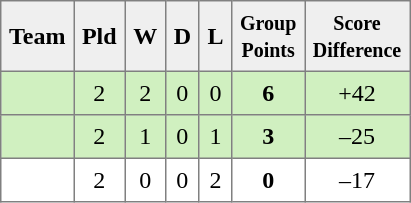<table style=border-collapse:collapse border=1 cellspacing=0 cellpadding=5>
<tr align=center bgcolor=#efefef>
<th>Team</th>
<th>Pld</th>
<th>W</th>
<th>D</th>
<th>L</th>
<th><small>Group<br>Points</small></th>
<th><small>Score<br>Difference</small></th>
</tr>
<tr align=center style="background:#D0F0C0;">
<td style="text-align:left;"> </td>
<td>2</td>
<td>2</td>
<td>0</td>
<td>0</td>
<td><strong>6</strong></td>
<td>+42</td>
</tr>
<tr align=center style="background:#D0F0C0;">
<td style="text-align:left;"> </td>
<td>2</td>
<td>1</td>
<td>0</td>
<td>1</td>
<td><strong>3</strong></td>
<td>–25</td>
</tr>
<tr align=center style="background:#FFFFFF;">
<td style="text-align:left;"> </td>
<td>2</td>
<td>0</td>
<td>0</td>
<td>2</td>
<td><strong>0</strong></td>
<td>–17</td>
</tr>
</table>
